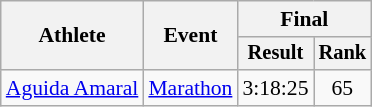<table class=wikitable style="font-size:90%">
<tr>
<th rowspan="2">Athlete</th>
<th rowspan="2">Event</th>
<th colspan="2">Final</th>
</tr>
<tr style="font-size:95%">
<th>Result</th>
<th>Rank</th>
</tr>
<tr align=center>
<td align=left><a href='#'>Aguida Amaral</a></td>
<td align=left><a href='#'>Marathon</a></td>
<td>3:18:25</td>
<td>65</td>
</tr>
</table>
